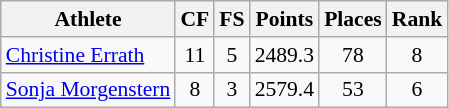<table class="wikitable" border="1" style="font-size:90%">
<tr>
<th>Athlete</th>
<th>CF</th>
<th>FS</th>
<th>Points</th>
<th>Places</th>
<th>Rank</th>
</tr>
<tr align=center>
<td align=left><a href='#'>Christine Errath</a></td>
<td>11</td>
<td>5</td>
<td>2489.3</td>
<td>78</td>
<td>8</td>
</tr>
<tr align=center>
<td align=left><a href='#'>Sonja Morgenstern</a></td>
<td>8</td>
<td>3</td>
<td>2579.4</td>
<td>53</td>
<td>6</td>
</tr>
</table>
